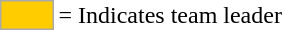<table>
<tr>
<td style="background:#fc0; border:1px solid #aaa; width:2em;"></td>
<td>= Indicates team leader</td>
</tr>
</table>
